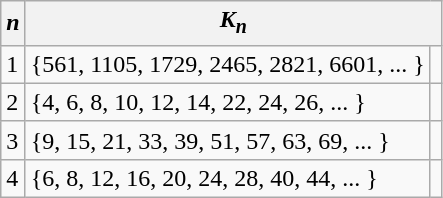<table class="wikitable">
<tr>
<th><em>n</em></th>
<th colspan="2"><em>K</em><sub><em>n</em></sub></th>
</tr>
<tr>
<td>1</td>
<td>{561, 1105, 1729, 2465, 2821, 6601, ... }</td>
<td></td>
</tr>
<tr>
<td>2</td>
<td>{4, 6, 8, 10, 12, 14, 22, 24, 26, ... }</td>
<td></td>
</tr>
<tr>
<td>3</td>
<td>{9, 15, 21, 33, 39, 51, 57, 63, 69, ... }</td>
<td></td>
</tr>
<tr>
<td>4</td>
<td>{6, 8, 12, 16, 20, 24, 28, 40, 44, ... }</td>
<td></td>
</tr>
</table>
